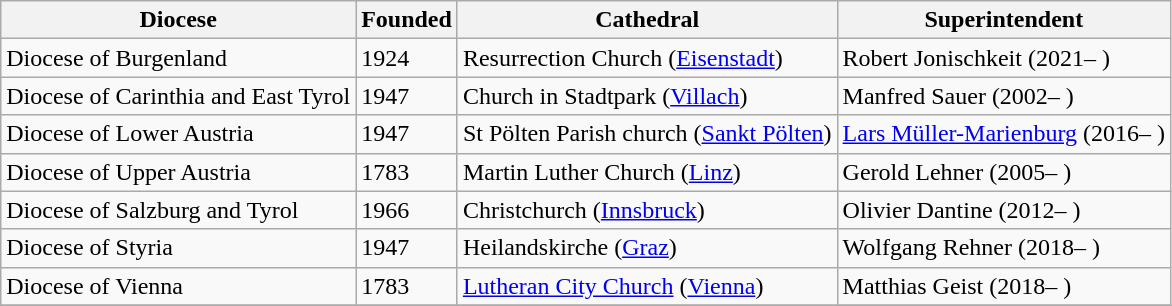<table class="wikitable">
<tr>
<th>Diocese</th>
<th>Founded</th>
<th>Cathedral</th>
<th>Superintendent</th>
</tr>
<tr>
<td>Diocese of Burgenland</td>
<td>1924</td>
<td>Resurrection Church (<a href='#'>Eisenstadt</a>)</td>
<td>Robert Jonischkeit (2021– )</td>
</tr>
<tr>
<td>Diocese of Carinthia and East Tyrol</td>
<td>1947</td>
<td>Church in Stadtpark (<a href='#'>Villach</a>)</td>
<td>Manfred Sauer (2002– )</td>
</tr>
<tr>
<td>Diocese of Lower Austria</td>
<td>1947</td>
<td>St Pölten Parish church (<a href='#'>Sankt Pölten</a>)</td>
<td><a href='#'>Lars Müller-Marienburg</a> (2016– )</td>
</tr>
<tr>
<td>Diocese of Upper Austria</td>
<td>1783</td>
<td>Martin Luther Church (<a href='#'>Linz</a>)</td>
<td>Gerold Lehner (2005– )</td>
</tr>
<tr>
<td>Diocese of Salzburg and Tyrol</td>
<td>1966</td>
<td>Christchurch (<a href='#'>Innsbruck</a>)</td>
<td>Olivier Dantine (2012– )</td>
</tr>
<tr>
<td>Diocese of Styria</td>
<td>1947</td>
<td>Heilandskirche (<a href='#'>Graz</a>)</td>
<td>Wolfgang Rehner (2018– )</td>
</tr>
<tr>
<td>Diocese of Vienna</td>
<td>1783</td>
<td><a href='#'>Lutheran City Church</a> (<a href='#'>Vienna</a>)</td>
<td>Matthias Geist (2018– )</td>
</tr>
<tr>
</tr>
</table>
